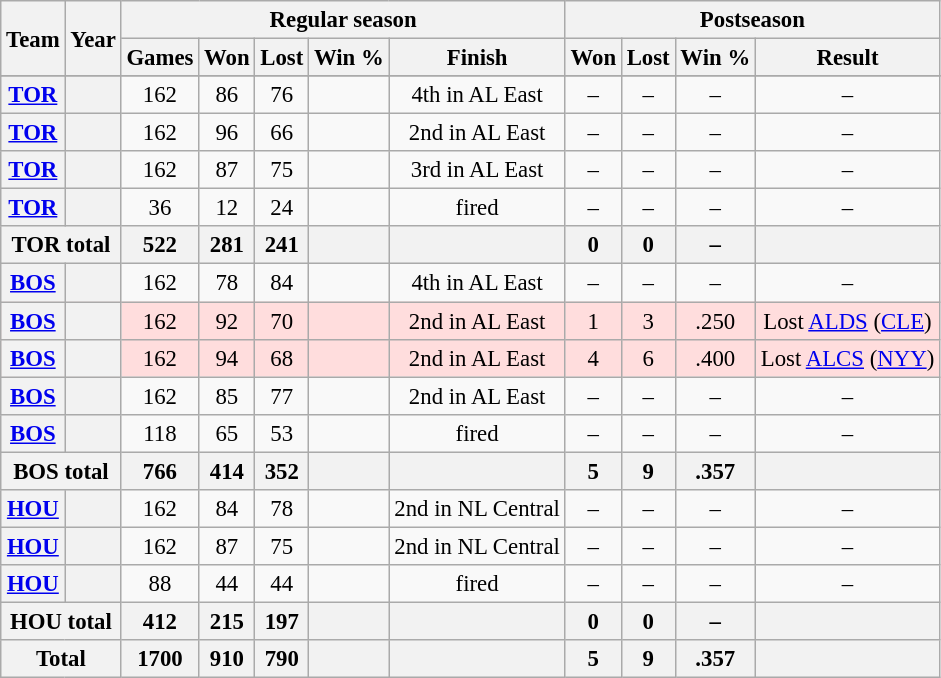<table class="wikitable" style="font-size: 95%; text-align:center;">
<tr>
<th rowspan="2">Team</th>
<th rowspan="2">Year</th>
<th colspan="5">Regular season</th>
<th colspan="4">Postseason</th>
</tr>
<tr>
<th>Games</th>
<th>Won</th>
<th>Lost</th>
<th>Win %</th>
<th>Finish</th>
<th>Won</th>
<th>Lost</th>
<th>Win %</th>
<th>Result</th>
</tr>
<tr>
</tr>
<tr>
<th><a href='#'>TOR</a></th>
<th></th>
<td>162</td>
<td>86</td>
<td>76</td>
<td></td>
<td>4th in AL East</td>
<td>–</td>
<td>–</td>
<td>–</td>
<td>–</td>
</tr>
<tr>
<th><a href='#'>TOR</a></th>
<th></th>
<td>162</td>
<td>96</td>
<td>66</td>
<td></td>
<td>2nd in AL East</td>
<td>–</td>
<td>–</td>
<td>–</td>
<td>–</td>
</tr>
<tr>
<th><a href='#'>TOR</a></th>
<th></th>
<td>162</td>
<td>87</td>
<td>75</td>
<td></td>
<td>3rd in AL East</td>
<td>–</td>
<td>–</td>
<td>–</td>
<td>–</td>
</tr>
<tr>
<th><a href='#'>TOR</a></th>
<th></th>
<td>36</td>
<td>12</td>
<td>24</td>
<td></td>
<td>fired</td>
<td>–</td>
<td>–</td>
<td>–</td>
<td>–</td>
</tr>
<tr>
<th colspan="2">TOR total</th>
<th>522</th>
<th>281</th>
<th>241</th>
<th></th>
<th></th>
<th>0</th>
<th>0</th>
<th>–</th>
<th></th>
</tr>
<tr>
<th><a href='#'>BOS</a></th>
<th></th>
<td>162</td>
<td>78</td>
<td>84</td>
<td></td>
<td>4th in AL East</td>
<td>–</td>
<td>–</td>
<td>–</td>
<td>–</td>
</tr>
<tr style="background:#fdd">
<th><a href='#'>BOS</a></th>
<th></th>
<td>162</td>
<td>92</td>
<td>70</td>
<td></td>
<td>2nd in AL East</td>
<td>1</td>
<td>3</td>
<td>.250</td>
<td>Lost <a href='#'>ALDS</a> (<a href='#'>CLE</a>)</td>
</tr>
<tr style="background:#fdd">
<th><a href='#'>BOS</a></th>
<th></th>
<td>162</td>
<td>94</td>
<td>68</td>
<td></td>
<td>2nd in AL East</td>
<td>4</td>
<td>6</td>
<td>.400</td>
<td>Lost <a href='#'>ALCS</a> (<a href='#'>NYY</a>)</td>
</tr>
<tr>
<th><a href='#'>BOS</a></th>
<th></th>
<td>162</td>
<td>85</td>
<td>77</td>
<td></td>
<td>2nd in AL East</td>
<td>–</td>
<td>–</td>
<td>–</td>
<td>–</td>
</tr>
<tr>
<th><a href='#'>BOS</a></th>
<th></th>
<td>118</td>
<td>65</td>
<td>53</td>
<td></td>
<td>fired</td>
<td>–</td>
<td>–</td>
<td>–</td>
<td>–</td>
</tr>
<tr>
<th colspan="2">BOS total</th>
<th>766</th>
<th>414</th>
<th>352</th>
<th></th>
<th></th>
<th>5</th>
<th>9</th>
<th>.357</th>
<th></th>
</tr>
<tr>
<th><a href='#'>HOU</a></th>
<th></th>
<td>162</td>
<td>84</td>
<td>78</td>
<td></td>
<td>2nd in NL Central</td>
<td>–</td>
<td>–</td>
<td>–</td>
<td>–</td>
</tr>
<tr>
<th><a href='#'>HOU</a></th>
<th></th>
<td>162</td>
<td>87</td>
<td>75</td>
<td></td>
<td>2nd in NL Central</td>
<td>–</td>
<td>–</td>
<td>–</td>
<td>–</td>
</tr>
<tr>
<th><a href='#'>HOU</a></th>
<th></th>
<td>88</td>
<td>44</td>
<td>44</td>
<td></td>
<td>fired</td>
<td>–</td>
<td>–</td>
<td>–</td>
<td>–</td>
</tr>
<tr>
<th colspan="2">HOU total</th>
<th>412</th>
<th>215</th>
<th>197</th>
<th></th>
<th></th>
<th>0</th>
<th>0</th>
<th>–</th>
<th></th>
</tr>
<tr>
<th colspan="2">Total</th>
<th>1700</th>
<th>910</th>
<th>790</th>
<th></th>
<th></th>
<th>5</th>
<th>9</th>
<th>.357</th>
<th></th>
</tr>
</table>
